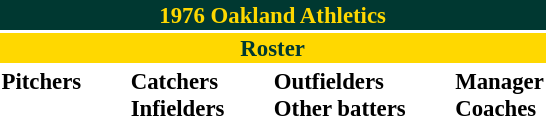<table class="toccolours" style="font-size: 95%;">
<tr>
<th colspan="10" style="background-color: #003831; color: #FFD800; text-align: center;">1976 Oakland Athletics</th>
</tr>
<tr>
<td colspan="10" style="background-color: #FFD800; color: #003831; text-align: center;"><strong>Roster</strong></td>
</tr>
<tr>
<td valign="top"><strong>Pitchers</strong><br>










</td>
<td width="25px"></td>
<td valign="top"><strong>Catchers</strong><br>


<strong>Infielders</strong>








</td>
<td width="25px"></td>
<td valign="top"><strong>Outfielders</strong><br>









<strong>Other batters</strong>



</td>
<td width="25px"></td>
<td valign="top"><strong>Manager</strong><br>
<strong>Coaches</strong>


</td>
</tr>
</table>
